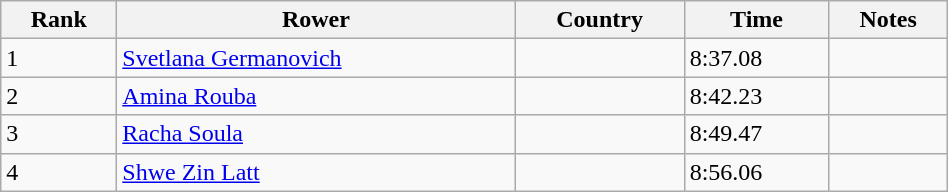<table class="wikitable sortable" width=50%>
<tr>
<th>Rank</th>
<th>Rower</th>
<th>Country</th>
<th>Time</th>
<th>Notes</th>
</tr>
<tr>
<td>1</td>
<td><a href='#'>Svetlana Germanovich</a></td>
<td></td>
<td>8:37.08</td>
<td></td>
</tr>
<tr>
<td>2</td>
<td><a href='#'>Amina Rouba</a></td>
<td></td>
<td>8:42.23</td>
<td></td>
</tr>
<tr>
<td>3</td>
<td><a href='#'>Racha Soula</a></td>
<td></td>
<td>8:49.47</td>
<td></td>
</tr>
<tr>
<td>4</td>
<td><a href='#'>Shwe Zin Latt</a></td>
<td></td>
<td>8:56.06</td>
<td></td>
</tr>
</table>
